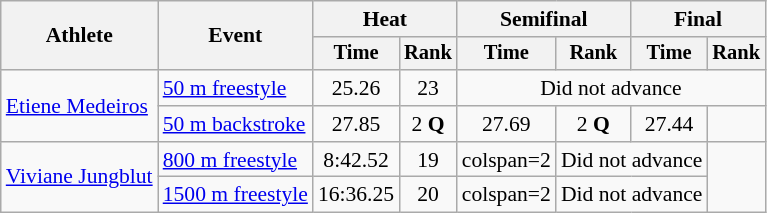<table class=wikitable style="font-size:90%">
<tr>
<th rowspan="2">Athlete</th>
<th rowspan="2">Event</th>
<th colspan="2">Heat</th>
<th colspan="2">Semifinal</th>
<th colspan="2">Final</th>
</tr>
<tr style="font-size:95%">
<th>Time</th>
<th>Rank</th>
<th>Time</th>
<th>Rank</th>
<th>Time</th>
<th>Rank</th>
</tr>
<tr align=center>
<td align=left rowspan=2><a href='#'>Etiene Medeiros</a></td>
<td align=left><a href='#'>50 m freestyle</a></td>
<td>25.26</td>
<td>23</td>
<td colspan=4>Did not advance</td>
</tr>
<tr align=center>
<td align=left><a href='#'>50 m backstroke</a></td>
<td>27.85</td>
<td>2 <strong>Q</strong></td>
<td>27.69</td>
<td>2 <strong>Q</strong></td>
<td>27.44</td>
<td></td>
</tr>
<tr align=center>
<td align=left rowspan=2><a href='#'>Viviane Jungblut</a></td>
<td align=left><a href='#'>800 m freestyle</a></td>
<td>8:42.52</td>
<td>19</td>
<td>colspan=2</td>
<td colspan=2>Did not advance</td>
</tr>
<tr align=center>
<td align=left><a href='#'>1500 m freestyle</a></td>
<td>16:36.25</td>
<td>20</td>
<td>colspan=2</td>
<td colspan=2>Did not advance</td>
</tr>
</table>
